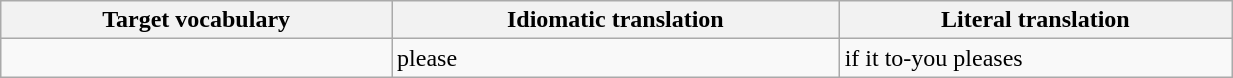<table class="wikitable" style="text-align:left; width:65%">
<tr>
<th scope="col">Target vocabulary</th>
<th scope="col">Idiomatic translation</th>
<th scope="col">Literal translation</th>
</tr>
<tr>
<td></td>
<td>please</td>
<td>if it to-you pleases</td>
</tr>
</table>
